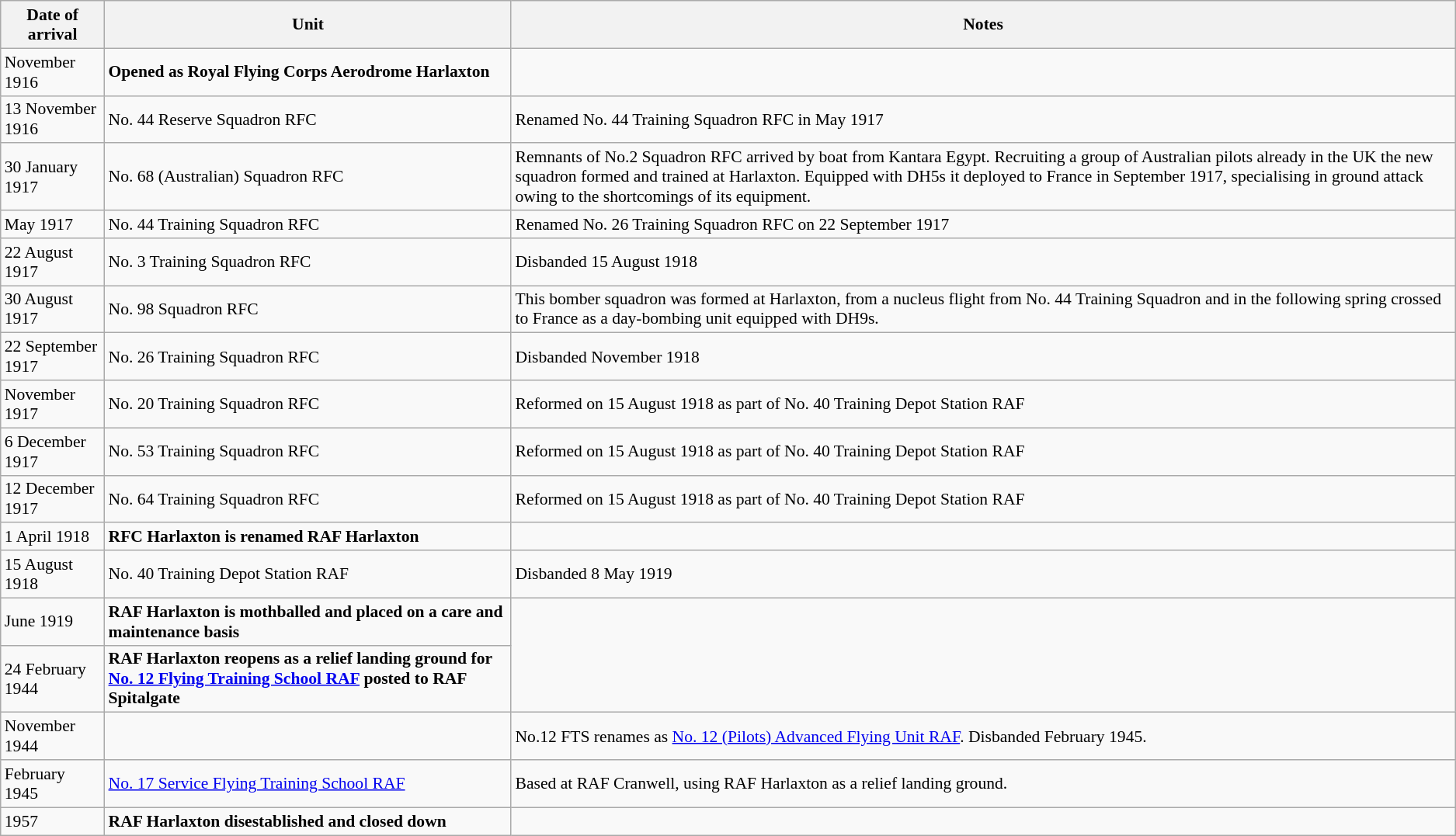<table class="wikitable" style="font-size: 90%;">
<tr>
<th>Date of arrival</th>
<th>Unit</th>
<th>Notes</th>
</tr>
<tr>
<td>November 1916</td>
<td><strong>Opened as Royal Flying Corps Aerodrome Harlaxton</strong></td>
</tr>
<tr>
<td>13 November 1916</td>
<td>No. 44 Reserve Squadron RFC</td>
<td>Renamed No. 44 Training Squadron RFC in May 1917</td>
</tr>
<tr>
<td>30 January 1917</td>
<td>No. 68 (Australian) Squadron RFC</td>
<td>Remnants of No.2 Squadron RFC arrived by boat from Kantara Egypt.  Recruiting a group of Australian pilots already in the UK the new squadron formed and trained at Harlaxton.  Equipped with DH5s it deployed to France in September 1917, specialising in ground attack owing to the shortcomings of its equipment.</td>
</tr>
<tr>
<td>May 1917</td>
<td>No. 44 Training Squadron RFC</td>
<td>Renamed No. 26 Training Squadron RFC on 22 September 1917</td>
</tr>
<tr>
<td>22 August 1917</td>
<td>No. 3 Training Squadron RFC</td>
<td>Disbanded 15 August 1918</td>
</tr>
<tr>
<td>30 August 1917</td>
<td>No. 98 Squadron RFC</td>
<td>This bomber squadron was formed at Harlaxton, from a nucleus flight from No. 44 Training Squadron and in the following spring crossed to France as a day-bombing unit equipped with DH9s.</td>
</tr>
<tr>
<td>22 September 1917</td>
<td>No. 26 Training Squadron RFC</td>
<td>Disbanded November 1918</td>
</tr>
<tr>
<td>November 1917</td>
<td>No. 20 Training Squadron RFC</td>
<td>Reformed on 15 August 1918 as part of No. 40 Training Depot Station RAF</td>
</tr>
<tr>
<td>6 December 1917</td>
<td>No. 53 Training Squadron RFC</td>
<td>Reformed on 15 August 1918 as part of No. 40 Training Depot Station RAF</td>
</tr>
<tr>
<td>12 December 1917</td>
<td>No. 64 Training Squadron RFC</td>
<td>Reformed on 15 August 1918 as part of No. 40 Training Depot Station RAF</td>
</tr>
<tr>
<td>1 April 1918</td>
<td><strong>RFC Harlaxton is renamed RAF Harlaxton</strong></td>
</tr>
<tr>
<td>15 August 1918</td>
<td>No. 40 Training Depot Station RAF</td>
<td>Disbanded 8 May 1919</td>
</tr>
<tr>
<td>June 1919</td>
<td><strong>RAF Harlaxton is mothballed and placed on a care and maintenance basis</strong></td>
</tr>
<tr>
<td>24 February 1944</td>
<td><strong>RAF Harlaxton reopens as a relief landing ground for <a href='#'>No. 12 Flying Training School RAF</a> posted to RAF Spitalgate</strong></td>
</tr>
<tr>
<td>November 1944</td>
<td></td>
<td>No.12 FTS renames as <a href='#'>No. 12 (Pilots) Advanced Flying Unit RAF</a>. Disbanded February 1945.</td>
</tr>
<tr>
<td>February 1945</td>
<td><a href='#'>No. 17 Service Flying Training School RAF</a></td>
<td>Based at RAF Cranwell, using RAF Harlaxton as a relief landing ground.</td>
</tr>
<tr>
<td>1957</td>
<td><strong>RAF Harlaxton disestablished and closed down</strong></td>
</tr>
</table>
